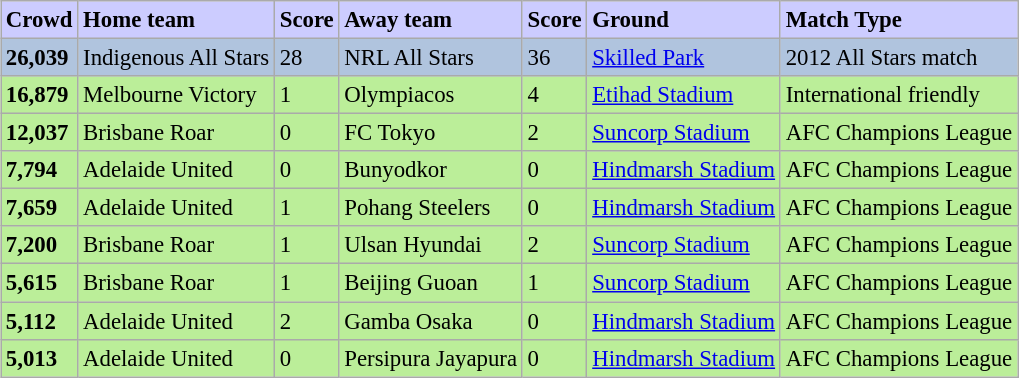<table class="wikitable sortable" style="font-size:95%; margin: 1em auto 1em auto;">
<tr style="background:#ccf;">
<td><strong>Crowd</strong></td>
<td><strong>Home team</strong></td>
<td><strong>Score</strong></td>
<td><strong>Away team</strong></td>
<td><strong>Score</strong></td>
<td><strong>Ground</strong></td>
<td><strong>Match Type</strong></td>
</tr>
<tr style="background:#b0c4de;">
<td><strong>26,039</strong></td>
<td>Indigenous All Stars</td>
<td>28</td>
<td>NRL All Stars</td>
<td>36</td>
<td><a href='#'>Skilled Park</a></td>
<td>2012 All Stars match</td>
</tr>
<tr style="background:#be9;">
<td><strong>16,879</strong></td>
<td>Melbourne Victory</td>
<td>1</td>
<td>Olympiacos</td>
<td>4</td>
<td><a href='#'>Etihad Stadium</a></td>
<td>International friendly</td>
</tr>
<tr style="background:#be9;">
<td><strong>12,037</strong></td>
<td>Brisbane Roar</td>
<td>0</td>
<td>FC Tokyo</td>
<td>2</td>
<td><a href='#'>Suncorp Stadium</a></td>
<td>AFC Champions League</td>
</tr>
<tr style="background:#be9;">
<td><strong>7,794</strong></td>
<td>Adelaide United</td>
<td>0</td>
<td>Bunyodkor</td>
<td>0</td>
<td><a href='#'>Hindmarsh Stadium</a></td>
<td>AFC Champions League</td>
</tr>
<tr style="background:#be9;">
<td><strong>7,659</strong></td>
<td>Adelaide United</td>
<td>1</td>
<td>Pohang Steelers</td>
<td>0</td>
<td><a href='#'>Hindmarsh Stadium</a></td>
<td>AFC Champions League</td>
</tr>
<tr style="background:#be9;">
<td><strong>7,200</strong></td>
<td>Brisbane Roar</td>
<td>1</td>
<td>Ulsan Hyundai</td>
<td>2</td>
<td><a href='#'>Suncorp Stadium</a></td>
<td>AFC Champions League</td>
</tr>
<tr style="background:#be9;">
<td><strong>5,615</strong></td>
<td>Brisbane Roar</td>
<td>1</td>
<td>Beijing Guoan</td>
<td>1</td>
<td><a href='#'>Suncorp Stadium</a></td>
<td>AFC Champions League</td>
</tr>
<tr style="background:#be9;">
<td><strong>5,112</strong></td>
<td>Adelaide United</td>
<td>2</td>
<td>Gamba Osaka</td>
<td>0</td>
<td><a href='#'>Hindmarsh Stadium</a></td>
<td>AFC Champions League</td>
</tr>
<tr style="background:#be9;">
<td><strong>5,013</strong></td>
<td>Adelaide United</td>
<td>0</td>
<td>Persipura Jayapura</td>
<td>0</td>
<td><a href='#'>Hindmarsh Stadium</a></td>
<td>AFC Champions League</td>
</tr>
</table>
